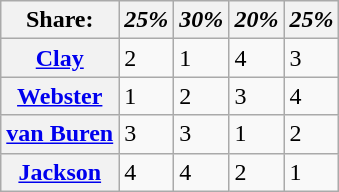<table class="wikitable sortable">
<tr>
<th>Share:</th>
<th><em>25%</em></th>
<th><em>30%</em></th>
<th><em>20%</em></th>
<th><em>25%</em></th>
</tr>
<tr>
<th><a href='#'>Clay</a></th>
<td>2</td>
<td>1</td>
<td>4</td>
<td>3</td>
</tr>
<tr>
<th><a href='#'>Webster</a></th>
<td>1</td>
<td>2</td>
<td>3</td>
<td>4</td>
</tr>
<tr>
<th><a href='#'>van Buren</a></th>
<td>3</td>
<td>3</td>
<td>1</td>
<td>2</td>
</tr>
<tr>
<th><a href='#'>Jackson</a></th>
<td>4</td>
<td>4</td>
<td>2</td>
<td>1</td>
</tr>
</table>
